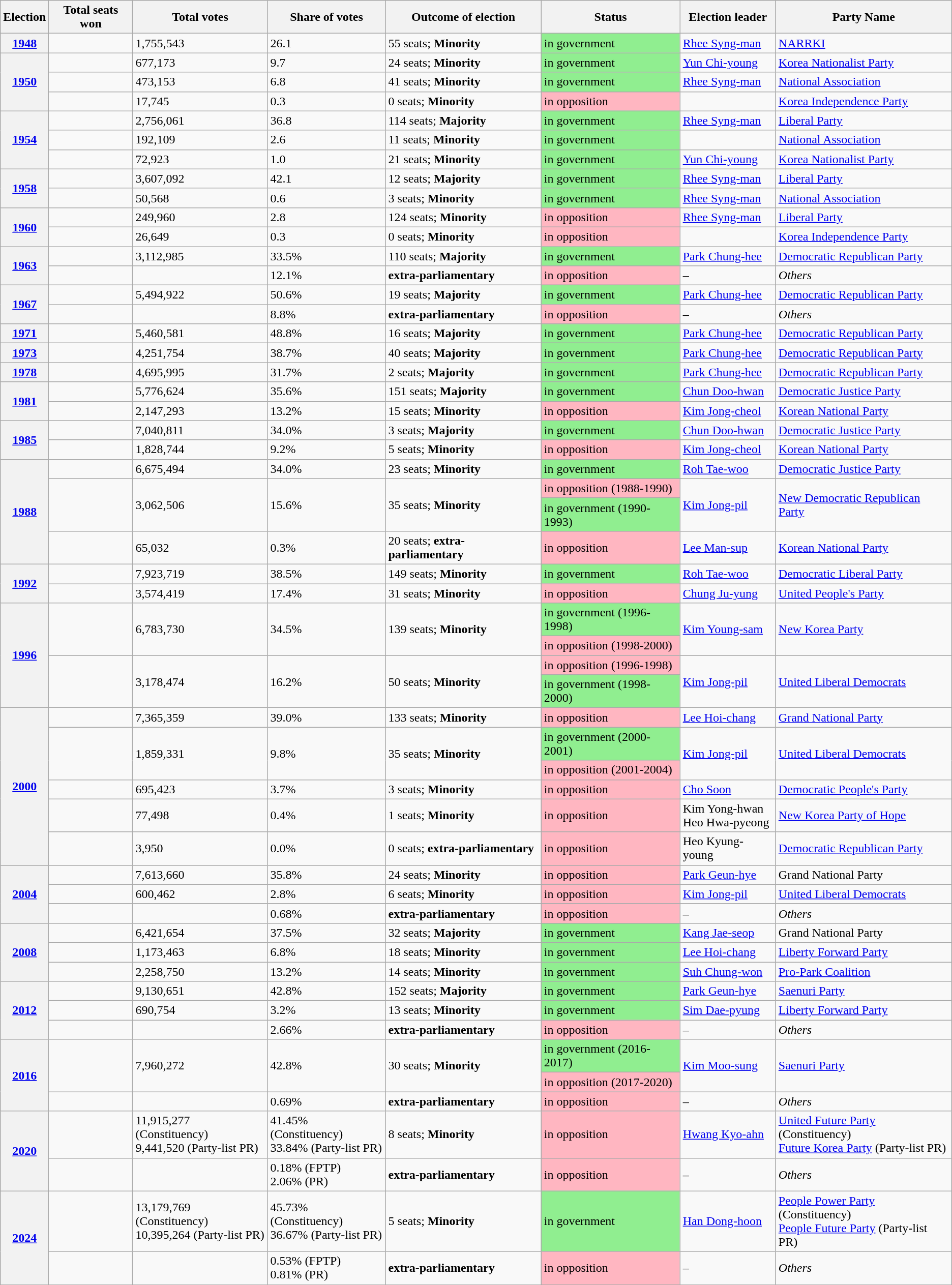<table class="wikitable">
<tr>
<th>Election</th>
<th>Total seats won</th>
<th>Total votes</th>
<th>Share of votes</th>
<th>Outcome of election</th>
<th>Status</th>
<th>Election leader</th>
<th>Party Name</th>
</tr>
<tr>
<th><a href='#'>1948</a></th>
<td></td>
<td>1,755,543</td>
<td>26.1</td>
<td> 55 seats; <strong>Minority</strong></td>
<td bgcolor="lightgreen">in government</td>
<td><a href='#'>Rhee Syng-man</a></td>
<td><a href='#'>NARRKI</a></td>
</tr>
<tr>
<th rowspan="3"><a href='#'>1950</a></th>
<td></td>
<td>677,173</td>
<td>9.7</td>
<td> 24 seats; <strong>Minority</strong></td>
<td bgcolor="lightgreen">in government</td>
<td><a href='#'>Yun Chi-young</a></td>
<td><a href='#'>Korea Nationalist Party</a></td>
</tr>
<tr>
<td></td>
<td>473,153</td>
<td>6.8</td>
<td>41 seats; <strong>Minority</strong></td>
<td bgcolor="lightgreen">in government</td>
<td><a href='#'>Rhee Syng-man</a></td>
<td><a href='#'>National Association</a></td>
</tr>
<tr>
<td></td>
<td>17,745</td>
<td>0.3</td>
<td> 0 seats; <strong>Minority</strong></td>
<td bgcolor="lightpink">in opposition</td>
<td></td>
<td><a href='#'>Korea Independence Party</a></td>
</tr>
<tr>
<th rowspan="3"><a href='#'>1954</a></th>
<td></td>
<td>2,756,061</td>
<td>36.8</td>
<td> 114 seats; <strong>Majority</strong></td>
<td bgcolor="lightgreen">in government</td>
<td><a href='#'>Rhee Syng-man</a></td>
<td><a href='#'>Liberal Party</a></td>
</tr>
<tr>
<td></td>
<td>192,109</td>
<td>2.6</td>
<td>11 seats; <strong>Minority</strong></td>
<td bgcolor="lightgreen">in government</td>
<td></td>
<td><a href='#'>National Association</a></td>
</tr>
<tr>
<td></td>
<td>72,923</td>
<td>1.0</td>
<td>21 seats; <strong>Minority</strong></td>
<td bgcolor="lightgreen">in government</td>
<td><a href='#'>Yun Chi-young</a></td>
<td><a href='#'>Korea Nationalist Party</a></td>
</tr>
<tr>
<th rowspan=2><a href='#'>1958</a></th>
<td></td>
<td>3,607,092</td>
<td>42.1</td>
<td>12 seats; <strong>Majority</strong></td>
<td bgcolor="lightgreen">in government</td>
<td><a href='#'>Rhee Syng-man</a></td>
<td><a href='#'>Liberal Party</a></td>
</tr>
<tr>
<td></td>
<td>50,568</td>
<td>0.6</td>
<td>3 seats; <strong>Minority</strong></td>
<td bgcolor="lightgreen">in government</td>
<td><a href='#'>Rhee Syng-man</a></td>
<td><a href='#'>National Association</a></td>
</tr>
<tr>
<th rowspan=2><a href='#'>1960</a></th>
<td></td>
<td>249,960</td>
<td>2.8</td>
<td>124 seats; <strong>Minority</strong></td>
<td bgcolor="lightpink">in opposition</td>
<td><a href='#'>Rhee Syng-man</a></td>
<td><a href='#'>Liberal Party</a></td>
</tr>
<tr>
<td></td>
<td>26,649</td>
<td>0.3</td>
<td> 0 seats; <strong>Minority</strong></td>
<td bgcolor="lightpink">in opposition</td>
<td></td>
<td><a href='#'>Korea Independence Party</a></td>
</tr>
<tr>
<th rowspan=2><a href='#'>1963</a></th>
<td></td>
<td>3,112,985</td>
<td>33.5%</td>
<td> 110 seats; <strong>Majority</strong></td>
<td bgcolor="lightgreen">in government</td>
<td><a href='#'>Park Chung-hee</a></td>
<td><a href='#'>Democratic Republican Party</a></td>
</tr>
<tr>
<td></td>
<td></td>
<td>12.1%</td>
<td><strong>extra-parliamentary</strong></td>
<td bgcolor="lightpink">in opposition</td>
<td>–</td>
<td><em>Others</em></td>
</tr>
<tr>
<th rowspan=2><a href='#'>1967</a></th>
<td></td>
<td>5,494,922</td>
<td>50.6%</td>
<td>19 seats; <strong>Majority</strong></td>
<td bgcolor="lightgreen">in government</td>
<td><a href='#'>Park Chung-hee</a></td>
<td><a href='#'>Democratic Republican Party</a></td>
</tr>
<tr>
<td></td>
<td></td>
<td>8.8%</td>
<td><strong>extra-parliamentary</strong></td>
<td bgcolor="lightpink">in opposition</td>
<td>–</td>
<td><em>Others</em></td>
</tr>
<tr>
<th><a href='#'>1971</a></th>
<td></td>
<td>5,460,581</td>
<td>48.8%</td>
<td>16 seats; <strong>Majority</strong></td>
<td bgcolor="lightgreen">in government</td>
<td><a href='#'>Park Chung-hee</a></td>
<td><a href='#'>Democratic Republican Party</a></td>
</tr>
<tr>
<th><a href='#'>1973</a></th>
<td></td>
<td>4,251,754</td>
<td>38.7%</td>
<td>40 seats; <strong>Majority</strong></td>
<td bgcolor="lightgreen">in government</td>
<td><a href='#'>Park Chung-hee</a></td>
<td><a href='#'>Democratic Republican Party</a></td>
</tr>
<tr>
<th><a href='#'>1978</a></th>
<td></td>
<td>4,695,995</td>
<td>31.7%</td>
<td>2 seats; <strong>Majority</strong></td>
<td bgcolor="lightgreen">in government</td>
<td><a href='#'>Park Chung-hee</a></td>
<td><a href='#'>Democratic Republican Party</a></td>
</tr>
<tr>
<th rowspan="2"><a href='#'>1981</a></th>
<td></td>
<td>5,776,624</td>
<td>35.6%</td>
<td> 151 seats; <strong>Majority</strong></td>
<td bgcolor="lightgreen">in government</td>
<td><a href='#'>Chun Doo-hwan</a></td>
<td><a href='#'>Democratic Justice Party</a></td>
</tr>
<tr>
<td></td>
<td>2,147,293</td>
<td>13.2%</td>
<td> 15 seats; <strong>Minority</strong></td>
<td bgcolor="lightpink">in opposition</td>
<td><a href='#'>Kim Jong-cheol</a></td>
<td><a href='#'>Korean National Party</a></td>
</tr>
<tr>
<th rowspan="2"><a href='#'>1985</a></th>
<td></td>
<td>7,040,811</td>
<td>34.0%</td>
<td>3 seats; <strong>Majority</strong></td>
<td bgcolor="lightgreen">in government</td>
<td><a href='#'>Chun Doo-hwan</a></td>
<td><a href='#'>Democratic Justice Party</a></td>
</tr>
<tr>
<td></td>
<td>1,828,744</td>
<td>9.2%</td>
<td>5 seats; <strong>Minority</strong></td>
<td bgcolor="lightpink">in opposition</td>
<td><a href='#'>Kim Jong-cheol</a></td>
<td><a href='#'>Korean National Party</a></td>
</tr>
<tr>
<th rowspan="4"><a href='#'>1988</a></th>
<td></td>
<td>6,675,494</td>
<td>34.0%</td>
<td>23 seats; <strong>Minority</strong></td>
<td bgcolor="lightgreen">in government</td>
<td><a href='#'>Roh Tae-woo</a></td>
<td><a href='#'>Democratic Justice Party</a></td>
</tr>
<tr>
<td rowspan="2"></td>
<td rowspan="2">3,062,506</td>
<td rowspan="2">15.6%</td>
<td rowspan="2"> 35 seats; <strong>Minority</strong></td>
<td bgcolor="lightpink">in opposition (1988-1990)</td>
<td rowspan="2"><a href='#'>Kim Jong-pil</a></td>
<td rowspan="2"><a href='#'>New Democratic Republican Party</a></td>
</tr>
<tr>
<td bgcolor="lightgreen">in government (1990-1993)</td>
</tr>
<tr>
<td></td>
<td>65,032</td>
<td>0.3%</td>
<td> 20 seats; <strong>extra-parliamentary</strong></td>
<td bgcolor="lightpink">in opposition</td>
<td><a href='#'>Lee Man-sup </a></td>
<td><a href='#'>Korean National Party</a></td>
</tr>
<tr>
<th rowspan="2"><a href='#'>1992</a></th>
<td></td>
<td>7,923,719</td>
<td>38.5%</td>
<td> 149 seats; <strong>Minority</strong></td>
<td bgcolor="lightgreen">in government</td>
<td><a href='#'>Roh Tae-woo</a></td>
<td><a href='#'>Democratic Liberal Party</a></td>
</tr>
<tr>
<td></td>
<td>3,574,419</td>
<td>17.4%</td>
<td> 31 seats; <strong>Minority</strong></td>
<td bgcolor="lightpink">in opposition</td>
<td><a href='#'>Chung Ju-yung</a></td>
<td><a href='#'>United People's Party</a></td>
</tr>
<tr>
<th rowspan="4"><a href='#'>1996</a></th>
<td rowspan="2"></td>
<td rowspan="2">6,783,730</td>
<td rowspan="2">34.5%</td>
<td rowspan="2"> 139 seats; <strong>Minority</strong></td>
<td bgcolor="lightgreen">in government (1996-1998)</td>
<td rowspan="2"><a href='#'>Kim Young-sam</a></td>
<td rowspan="2"><a href='#'>New Korea Party</a></td>
</tr>
<tr>
<td bgcolor="lightpink">in opposition (1998-2000)</td>
</tr>
<tr>
<td rowspan="2"></td>
<td rowspan="2">3,178,474</td>
<td rowspan="2">16.2%</td>
<td rowspan="2"> 50 seats; <strong>Minority</strong></td>
<td bgcolor="lightpink">in opposition (1996-1998)</td>
<td rowspan="2"><a href='#'>Kim Jong-pil</a></td>
<td rowspan="2"><a href='#'>United Liberal Democrats</a></td>
</tr>
<tr>
<td bgcolor="lightgreen">in government (1998-2000)</td>
</tr>
<tr>
<th rowspan="6"><a href='#'>2000</a></th>
<td></td>
<td>7,365,359</td>
<td>39.0%</td>
<td> 133 seats; <strong>Minority</strong></td>
<td bgcolor="lightpink">in opposition</td>
<td><a href='#'>Lee Hoi-chang</a></td>
<td><a href='#'>Grand National Party</a></td>
</tr>
<tr>
<td rowspan="2"></td>
<td rowspan="2">1,859,331</td>
<td rowspan="2">9.8%</td>
<td rowspan="2">35 seats; <strong>Minority</strong></td>
<td bgcolor="lightgreen">in government (2000-2001)</td>
<td rowspan="2"><a href='#'>Kim Jong-pil</a></td>
<td rowspan="2"><a href='#'>United Liberal Democrats</a></td>
</tr>
<tr>
<td bgcolor="lightpink">in opposition (2001-2004)</td>
</tr>
<tr>
<td></td>
<td>695,423</td>
<td>3.7%</td>
<td> 3 seats; <strong>Minority</strong></td>
<td bgcolor="lightpink">in opposition</td>
<td><a href='#'>Cho Soon</a></td>
<td><a href='#'>Democratic People's Party</a></td>
</tr>
<tr>
<td></td>
<td>77,498</td>
<td>0.4%</td>
<td> 1 seats; <strong>Minority</strong></td>
<td bgcolor="lightpink">in opposition</td>
<td>Kim Yong-hwan<br>Heo Hwa-pyeong</td>
<td><a href='#'>New Korea Party of Hope</a></td>
</tr>
<tr>
<td></td>
<td>3,950</td>
<td>0.0%</td>
<td> 0 seats; <strong>extra-parliamentary</strong></td>
<td bgcolor="lightpink">in opposition</td>
<td>Heo Kyung-young</td>
<td><a href='#'>Democratic Republican Party</a></td>
</tr>
<tr>
<th rowspan="3"><a href='#'>2004</a></th>
<td></td>
<td>7,613,660</td>
<td>35.8%</td>
<td>24 seats; <strong>Minority</strong></td>
<td bgcolor="lightpink">in opposition</td>
<td><a href='#'>Park Geun-hye</a></td>
<td>Grand National Party</td>
</tr>
<tr>
<td></td>
<td>600,462</td>
<td>2.8%</td>
<td>6 seats; <strong>Minority</strong></td>
<td bgcolor="lightpink">in opposition</td>
<td><a href='#'>Kim Jong-pil</a></td>
<td><a href='#'>United Liberal Democrats</a></td>
</tr>
<tr>
<td></td>
<td></td>
<td>0.68%</td>
<td><strong>extra-parliamentary</strong></td>
<td bgcolor="lightpink">in opposition</td>
<td>–</td>
<td><em>Others</em></td>
</tr>
<tr>
<th rowspan="3"><a href='#'>2008</a></th>
<td></td>
<td>6,421,654</td>
<td>37.5%</td>
<td>32 seats; <strong>Majority</strong></td>
<td bgcolor="lightgreen">in government</td>
<td><a href='#'>Kang Jae-seop</a></td>
<td>Grand National Party</td>
</tr>
<tr>
<td></td>
<td>1,173,463</td>
<td>6.8%</td>
<td> 18 seats; <strong>Minority</strong></td>
<td bgcolor="lightgreen">in government</td>
<td><a href='#'>Lee Hoi-chang</a></td>
<td><a href='#'>Liberty Forward Party</a></td>
</tr>
<tr>
<td></td>
<td>2,258,750</td>
<td>13.2%</td>
<td> 14 seats; <strong>Minority</strong></td>
<td bgcolor="lightgreen">in government</td>
<td><a href='#'>Suh Chung-won</a></td>
<td><a href='#'>Pro-Park Coalition</a></td>
</tr>
<tr>
<th rowspan="3"><a href='#'>2012</a></th>
<td></td>
<td>9,130,651</td>
<td>42.8%</td>
<td> 152 seats; <strong>Majority</strong></td>
<td bgcolor="lightgreen">in government</td>
<td><a href='#'>Park Geun-hye</a></td>
<td><a href='#'>Saenuri Party</a></td>
</tr>
<tr>
<td></td>
<td>690,754</td>
<td>3.2%</td>
<td>13 seats; <strong>Minority</strong></td>
<td bgcolor="lightgreen">in government</td>
<td><a href='#'>Sim Dae-pyung</a></td>
<td><a href='#'>Liberty Forward Party</a></td>
</tr>
<tr>
<td></td>
<td></td>
<td>2.66%</td>
<td><strong>extra-parliamentary</strong></td>
<td bgcolor="lightpink">in opposition</td>
<td>–</td>
<td><em>Others</em></td>
</tr>
<tr>
<th rowspan="3"><a href='#'>2016</a></th>
<td rowspan="2"></td>
<td rowspan="2">7,960,272</td>
<td rowspan="2">42.8%</td>
<td rowspan="2">30 seats; <strong>Minority</strong></td>
<td bgcolor="lightgreen">in government (2016-2017)</td>
<td rowspan="2"><a href='#'>Kim Moo-sung</a></td>
<td rowspan="2"><a href='#'>Saenuri Party</a></td>
</tr>
<tr>
<td bgcolor="lightpink">in opposition (2017-2020)</td>
</tr>
<tr>
<td></td>
<td></td>
<td>0.69%</td>
<td><strong>extra-parliamentary</strong></td>
<td bgcolor="lightpink">in opposition</td>
<td>–</td>
<td><em>Others</em></td>
</tr>
<tr>
<th rowspan=2><a href='#'>2020</a></th>
<td></td>
<td>11,915,277 (Constituency)<br>9,441,520 (Party-list PR)</td>
<td>41.45% (Constituency)<br>33.84% (Party-list PR)</td>
<td>8 seats; <strong>Minority</strong></td>
<td bgcolor="lightpink">in opposition</td>
<td><a href='#'>Hwang Kyo-ahn</a></td>
<td><a href='#'>United Future Party</a> (Constituency)<br><a href='#'>Future Korea Party</a> (Party-list PR)</td>
</tr>
<tr>
<td></td>
<td></td>
<td>0.18% (FPTP)<br>2.06% (PR)</td>
<td><strong>extra-parliamentary</strong></td>
<td bgcolor="lightpink">in opposition</td>
<td>–</td>
<td><em>Others</em></td>
</tr>
<tr>
<th rowspan=2><a href='#'>2024</a></th>
<td></td>
<td>13,179,769 (Constituency)<br>10,395,264 (Party-list PR)</td>
<td>45.73% (Constituency)<br>36.67% (Party-list PR)</td>
<td>5 seats; <strong>Minority</strong></td>
<td bgcolor="lightgreen">in government</td>
<td><a href='#'>Han Dong-hoon</a></td>
<td><a href='#'>People Power Party</a> (Constituency)<br><a href='#'>People Future Party</a> (Party-list PR)</td>
</tr>
<tr>
<td></td>
<td></td>
<td>0.53% (FPTP)<br>0.81% (PR)</td>
<td><strong>extra-parliamentary</strong></td>
<td bgcolor="lightpink">in opposition</td>
<td>–</td>
<td><em>Others</em></td>
</tr>
</table>
